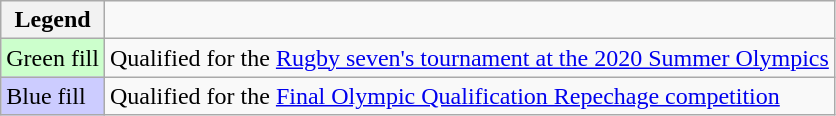<table class="wikitable">
<tr>
<th>Legend</th>
</tr>
<tr>
<td bgcolor=ccffcc>Green fill</td>
<td>Qualified for the <a href='#'>Rugby seven's tournament at the 2020 Summer Olympics</a></td>
</tr>
<tr>
<td bgcolor=ccccff>Blue fill</td>
<td>Qualified for the <a href='#'>Final Olympic Qualification Repechage competition</a></td>
</tr>
</table>
